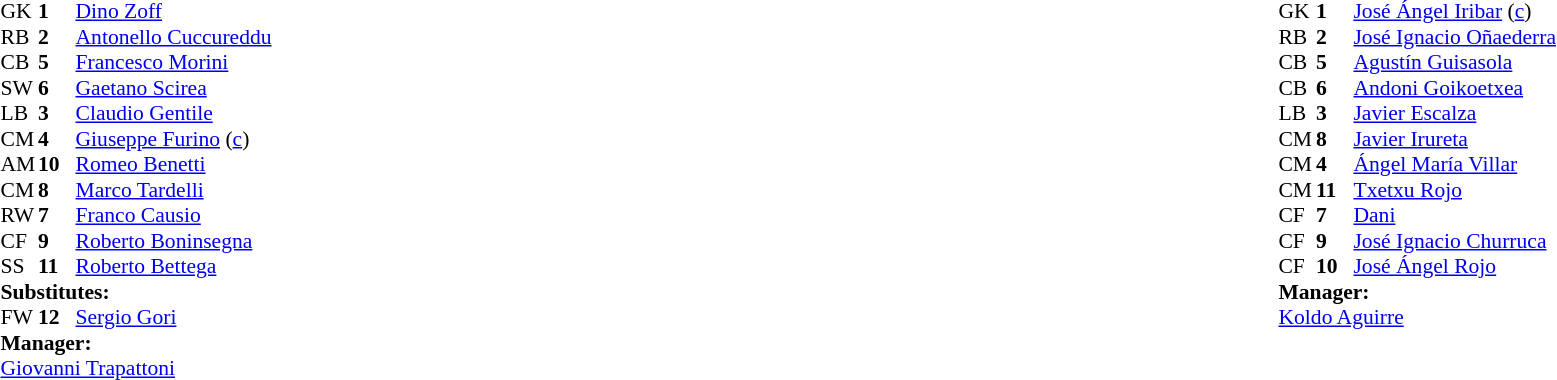<table width="100%">
<tr>
<td valign="top" width="50%"><br><table style="font-size: 90%" cellspacing="0" cellpadding="0">
<tr>
<th width=25></th>
<th width=25></th>
</tr>
<tr>
<td>GK</td>
<td><strong>1</strong></td>
<td> <a href='#'>Dino Zoff</a></td>
</tr>
<tr>
<td>RB</td>
<td><strong>2</strong></td>
<td> <a href='#'>Antonello Cuccureddu</a></td>
</tr>
<tr>
<td>CB</td>
<td><strong>5</strong></td>
<td> <a href='#'>Francesco Morini</a></td>
</tr>
<tr>
<td>SW</td>
<td><strong>6</strong></td>
<td> <a href='#'>Gaetano Scirea</a></td>
</tr>
<tr>
<td>LB</td>
<td><strong>3</strong></td>
<td> <a href='#'>Claudio Gentile</a></td>
</tr>
<tr>
<td>CM</td>
<td><strong>4</strong></td>
<td> <a href='#'>Giuseppe Furino</a> (<a href='#'>c</a>)</td>
</tr>
<tr>
<td>AM</td>
<td><strong>10</strong></td>
<td> <a href='#'>Romeo Benetti</a></td>
</tr>
<tr>
<td>CM</td>
<td><strong>8</strong></td>
<td> <a href='#'>Marco Tardelli</a></td>
</tr>
<tr>
<td>RW</td>
<td><strong>7</strong></td>
<td> <a href='#'>Franco Causio</a></td>
</tr>
<tr>
<td>CF</td>
<td><strong>9</strong></td>
<td> <a href='#'>Roberto Boninsegna</a></td>
<td></td>
<td></td>
</tr>
<tr>
<td>SS</td>
<td><strong>11</strong></td>
<td> <a href='#'>Roberto Bettega</a></td>
</tr>
<tr>
<td colspan=3><strong>Substitutes:</strong></td>
</tr>
<tr>
<td>FW</td>
<td><strong>12</strong></td>
<td> <a href='#'>Sergio Gori</a></td>
<td></td>
<td></td>
</tr>
<tr>
<td colspan=3><strong>Manager:</strong></td>
</tr>
<tr>
<td colspan=4> <a href='#'>Giovanni Trapattoni</a></td>
</tr>
</table>
</td>
<td valign="top" width="50%"><br><table style="font-size:90%" cellspacing="0" cellpadding="0" align=center>
<tr>
<th width=25></th>
<th width=25></th>
</tr>
<tr>
<td>GK</td>
<td><strong>1</strong></td>
<td> <a href='#'>José Ángel Iribar</a> (<a href='#'>c</a>)</td>
</tr>
<tr>
<td>RB</td>
<td><strong>2</strong></td>
<td> <a href='#'>José Ignacio Oñaederra</a></td>
</tr>
<tr>
<td>CB</td>
<td><strong>5</strong></td>
<td> <a href='#'>Agustín Guisasola</a></td>
</tr>
<tr>
<td>CB</td>
<td><strong>6</strong></td>
<td> <a href='#'>Andoni Goikoetxea</a></td>
<td></td>
</tr>
<tr>
<td>LB</td>
<td><strong>3</strong></td>
<td> <a href='#'>Javier Escalza</a></td>
</tr>
<tr>
<td>CM</td>
<td><strong>8</strong></td>
<td> <a href='#'>Javier Irureta</a></td>
</tr>
<tr>
<td>CM</td>
<td><strong>4</strong></td>
<td> <a href='#'>Ángel María Villar</a></td>
</tr>
<tr>
<td>CM</td>
<td><strong>11</strong></td>
<td> <a href='#'>Txetxu Rojo</a></td>
</tr>
<tr>
<td>CF</td>
<td><strong>7</strong></td>
<td> <a href='#'>Dani</a></td>
</tr>
<tr>
<td>CF</td>
<td><strong>9</strong></td>
<td> <a href='#'>José Ignacio Churruca</a></td>
</tr>
<tr>
<td>CF</td>
<td><strong>10</strong></td>
<td> <a href='#'>José Ángel Rojo</a></td>
</tr>
<tr>
<td colspan=3><strong>Manager:</strong></td>
</tr>
<tr>
<td colspan=4> <a href='#'>Koldo Aguirre</a></td>
</tr>
</table>
</td>
</tr>
</table>
